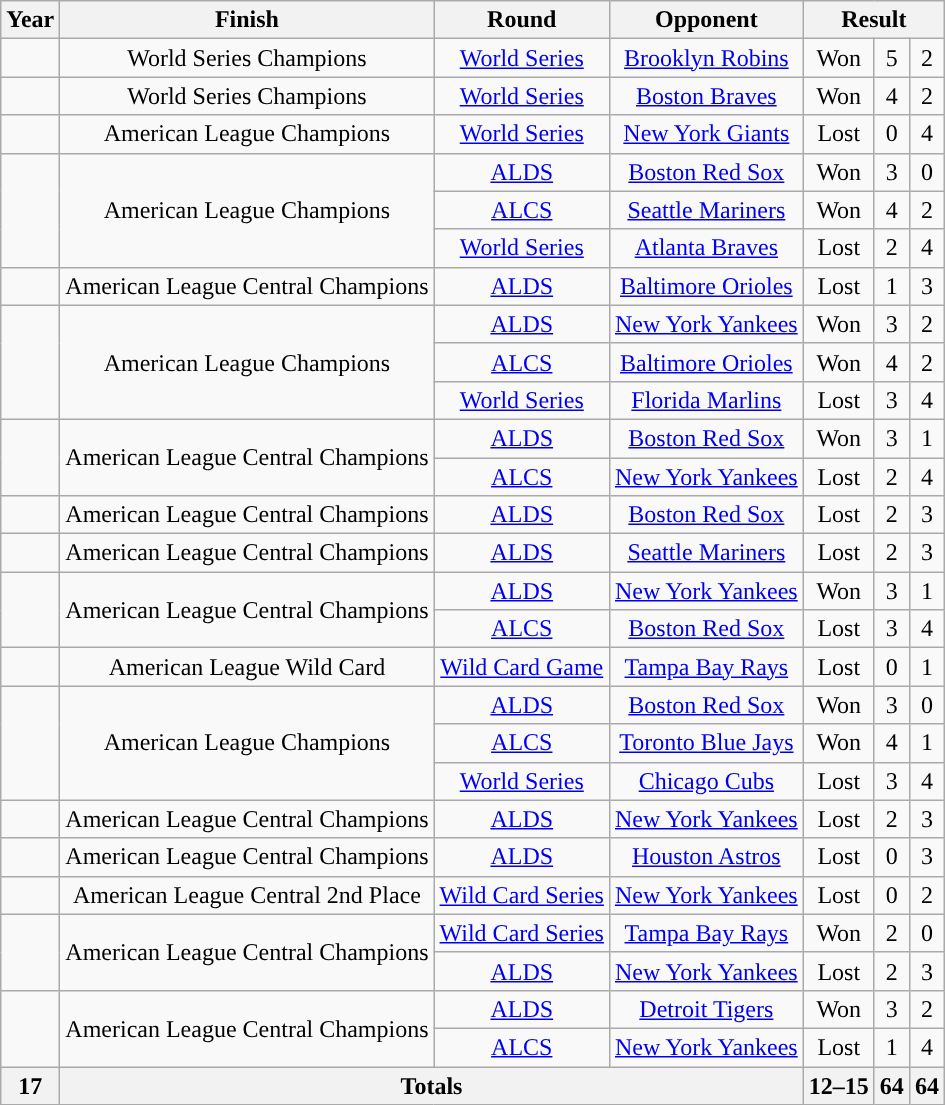<table class="wikitable">
<tr>
<th colspan=1>Year</th>
<th colspan=1>Finish</th>
<th colspan=1>Round</th>
<th colspan=1>Opponent</th>
<th colspan=3>Result</th>
</tr>
<tr>
<td align="center"></td>
<td align="center">World Series Champions</td>
<td align="center"><a href='#'>World Series</a></td>
<td align="center"><a href='#'>Brooklyn Robins</a></td>
<td align="center">Won</td>
<td align="center">5</td>
<td align="center">2</td>
</tr>
<tr>
<td align="center"></td>
<td align="center">World Series Champions</td>
<td align="center"><a href='#'>World Series</a></td>
<td align="center"><a href='#'>Boston Braves</a></td>
<td align="center">Won</td>
<td align="center">4</td>
<td align="center">2</td>
</tr>
<tr>
<td align="center"></td>
<td align="center">American League Champions</td>
<td align="center"><a href='#'>World Series</a></td>
<td align="center"><a href='#'>New York Giants</a></td>
<td align="center">Lost</td>
<td align="center">0</td>
<td align="center">4</td>
</tr>
<tr>
<td align="center" rowspan="3"></td>
<td align="center" rowspan="3">American League Champions</td>
<td align="center"><a href='#'>ALDS</a></td>
<td align="center"><a href='#'>Boston Red Sox</a></td>
<td align="center">Won</td>
<td align="center">3</td>
<td align="center">0</td>
</tr>
<tr>
<td align="center"><a href='#'>ALCS</a></td>
<td align="center"><a href='#'>Seattle Mariners</a></td>
<td align="center">Won</td>
<td align="center">4</td>
<td align="center">2</td>
</tr>
<tr>
<td align="center"><a href='#'>World Series</a></td>
<td align="center"><a href='#'>Atlanta Braves</a></td>
<td align="center">Lost</td>
<td align="center">2</td>
<td align="center">4</td>
</tr>
<tr>
<td align="center"></td>
<td align="center">American League Central Champions</td>
<td align="center"><a href='#'>ALDS</a></td>
<td align="center"><a href='#'>Baltimore Orioles</a></td>
<td align="center">Lost</td>
<td align="center">1</td>
<td align="center">3</td>
</tr>
<tr>
<td align="center" rowspan="3"></td>
<td align="center" rowspan="3">American League Champions</td>
<td align="center"><a href='#'>ALDS</a></td>
<td align="center"><a href='#'>New York Yankees</a></td>
<td align="center">Won</td>
<td align="center">3</td>
<td align="center">2</td>
</tr>
<tr>
<td align="center"><a href='#'>ALCS</a></td>
<td align="center"><a href='#'>Baltimore Orioles</a></td>
<td align="center">Won</td>
<td align="center">4</td>
<td align="center">2</td>
</tr>
<tr>
<td align="center"><a href='#'>World Series</a></td>
<td align="center"><a href='#'>Florida Marlins</a></td>
<td align="center">Lost</td>
<td align="center">3</td>
<td align="center">4</td>
</tr>
<tr>
<td align="center" rowspan="2"></td>
<td align="center" rowspan="2">American League Central Champions</td>
<td align="center"><a href='#'>ALDS</a></td>
<td align="center"><a href='#'>Boston Red Sox</a></td>
<td align="center">Won</td>
<td align="center">3</td>
<td align="center">1</td>
</tr>
<tr>
<td align="center"><a href='#'>ALCS</a></td>
<td align="center"><a href='#'>New York Yankees</a></td>
<td align="center">Lost</td>
<td align="center">2</td>
<td align="center">4</td>
</tr>
<tr>
<td align="center"></td>
<td align="center">American League Central Champions</td>
<td align="center"><a href='#'>ALDS</a></td>
<td align="center"><a href='#'>Boston Red Sox</a></td>
<td align="center">Lost</td>
<td align="center">2</td>
<td align="center">3</td>
</tr>
<tr>
<td align="center"></td>
<td align="center">American League Central Champions</td>
<td align="center"><a href='#'>ALDS</a></td>
<td align="center"><a href='#'>Seattle Mariners</a></td>
<td align="center">Lost</td>
<td align="center">2</td>
<td align="center">3</td>
</tr>
<tr>
<td align="center" rowspan="2"></td>
<td align="center" rowspan="2">American League Central Champions</td>
<td align="center"><a href='#'>ALDS</a></td>
<td align="center"><a href='#'>New York Yankees</a></td>
<td align="center">Won</td>
<td align="center">3</td>
<td align="center">1</td>
</tr>
<tr>
<td align="center"><a href='#'>ALCS</a></td>
<td align="center"><a href='#'>Boston Red Sox</a></td>
<td align="center">Lost</td>
<td align="center">3</td>
<td align="center">4</td>
</tr>
<tr>
<td align="center"></td>
<td align="center">American League Wild Card</td>
<td align="center"><a href='#'>Wild Card Game</a></td>
<td align="center"><a href='#'>Tampa Bay Rays</a></td>
<td align="center">Lost</td>
<td align="center">0</td>
<td align="center">1</td>
</tr>
<tr>
<td align="center" rowspan="3"></td>
<td align="center" rowspan="3">American League Champions</td>
<td align="center"><a href='#'>ALDS</a></td>
<td align="center"><a href='#'>Boston Red Sox</a></td>
<td align="center">Won</td>
<td align="center">3</td>
<td align="center">0</td>
</tr>
<tr>
<td align="center"><a href='#'>ALCS</a></td>
<td align="center"><a href='#'>Toronto Blue Jays</a></td>
<td align="center">Won</td>
<td align="center">4</td>
<td align="center">1</td>
</tr>
<tr>
<td align="center"><a href='#'>World Series</a></td>
<td align="center"><a href='#'>Chicago Cubs</a></td>
<td align="center">Lost</td>
<td align="center">3</td>
<td align="center">4</td>
</tr>
<tr>
<td align="center"></td>
<td align="center">American League Central Champions</td>
<td align="center"><a href='#'>ALDS</a></td>
<td align="center"><a href='#'>New York Yankees</a></td>
<td align="center">Lost</td>
<td align="center">2</td>
<td align="center">3</td>
</tr>
<tr>
<td align="center"></td>
<td align="center">American League Central Champions</td>
<td align="center"><a href='#'>ALDS</a></td>
<td align="center"><a href='#'>Houston Astros</a></td>
<td align="center">Lost</td>
<td align="center">0</td>
<td align="center">3</td>
</tr>
<tr>
<td align="center"></td>
<td align="center">American League Central 2nd Place</td>
<td align="center"><a href='#'>Wild Card Series</a></td>
<td align="center"><a href='#'>New York Yankees</a></td>
<td align="center">Lost</td>
<td align="center">0</td>
<td align="center">2</td>
</tr>
<tr>
<td align="center" rowspan="2"></td>
<td align="center" rowspan="2">American League Central Champions</td>
<td align="center"><a href='#'>Wild Card Series</a></td>
<td align="center"><a href='#'>Tampa Bay Rays</a></td>
<td align="center">Won</td>
<td align="center">2</td>
<td align="center">0</td>
</tr>
<tr>
<td align="center"><a href='#'>ALDS</a></td>
<td align="center"><a href='#'>New York Yankees</a></td>
<td align="center">Lost</td>
<td align="center">2</td>
<td align="center">3</td>
</tr>
<tr>
<td align="center" rowspan="2"></td>
<td align="center" rowspan="2" align="center">American League Central Champions</td>
<td align="center"><a href='#'>ALDS</a></td>
<td align="center"><a href='#'>Detroit Tigers</a></td>
<td align="center">Won</td>
<td align="center">3</td>
<td align="center">2</td>
</tr>
<tr>
<td align="center"><a href='#'>ALCS</a></td>
<td align="center"><a href='#'>New York Yankees</a></td>
<td align="center">Lost</td>
<td align="center">1</td>
<td align="center">4</td>
</tr>
<tr>
<th align="center">17</th>
<th colspan="3">Totals</th>
<th>12–15</th>
<th>64</th>
<th>64</th>
</tr>
</table>
